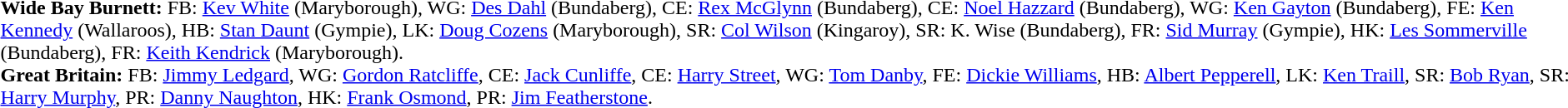<table width="100%" class="mw-collapsible mw-collapsed">
<tr>
<td valign="top" width="50%"><br><strong>Wide Bay Burnett: </strong> FB: <a href='#'>Kev White</a> (Maryborough), WG: <a href='#'>Des Dahl</a> (Bundaberg), CE: <a href='#'>Rex McGlynn</a> (Bundaberg), CE: <a href='#'>Noel Hazzard</a> (Bundaberg), WG: <a href='#'>Ken Gayton</a> (Bundaberg), FE: <a href='#'>Ken Kennedy</a> (Wallaroos), HB: <a href='#'>Stan Daunt</a> (Gympie), LK: <a href='#'>Doug Cozens</a> (Maryborough), SR: <a href='#'>Col Wilson</a> (Kingaroy), SR: K. Wise (Bundaberg), FR: <a href='#'>Sid Murray</a> (Gympie), HK: <a href='#'>Les Sommerville</a> (Bundaberg), FR: <a href='#'>Keith Kendrick</a> (Maryborough).<br><strong>Great Britain:</strong> FB: <a href='#'>Jimmy Ledgard</a>, WG: <a href='#'>Gordon Ratcliffe</a>, CE: <a href='#'>Jack Cunliffe</a>, CE: <a href='#'>Harry Street</a>, WG: <a href='#'>Tom Danby</a>, FE: <a href='#'>Dickie Williams</a>, HB: <a href='#'>Albert Pepperell</a>, LK: <a href='#'>Ken Traill</a>, SR: <a href='#'>Bob Ryan</a>, SR: <a href='#'>Harry Murphy</a>, PR: <a href='#'>Danny Naughton</a>, HK: <a href='#'>Frank Osmond</a>, PR: <a href='#'>Jim Featherstone</a>.</td>
</tr>
</table>
